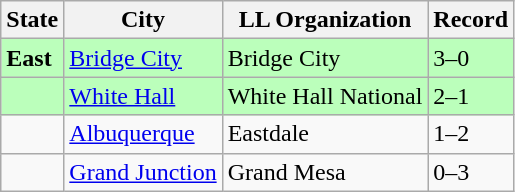<table class="wikitable">
<tr>
<th>State</th>
<th>City</th>
<th>LL Organization</th>
<th>Record</th>
</tr>
<tr style="background:#bfb;">
<td><strong> East</strong></td>
<td><a href='#'>Bridge City</a></td>
<td>Bridge City</td>
<td>3–0</td>
</tr>
<tr style="background:#bfb;">
<td><strong></strong></td>
<td><a href='#'>White Hall</a></td>
<td>White Hall National</td>
<td>2–1</td>
</tr>
<tr>
<td><strong></strong></td>
<td><a href='#'>Albuquerque</a></td>
<td>Eastdale</td>
<td>1–2</td>
</tr>
<tr>
<td><strong></strong></td>
<td><a href='#'>Grand Junction</a></td>
<td>Grand Mesa</td>
<td>0–3</td>
</tr>
</table>
